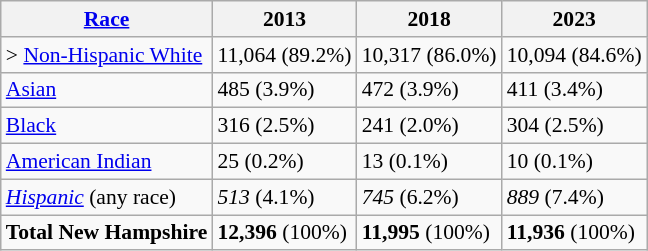<table class="wikitable" style="font-size: 90%;">
<tr>
<th><a href='#'>Race</a></th>
<th>2013</th>
<th>2018</th>
<th>2023</th>
</tr>
<tr>
<td>> <a href='#'>Non-Hispanic White</a></td>
<td>11,064 (89.2%)</td>
<td>10,317 (86.0%)</td>
<td>10,094 (84.6%)</td>
</tr>
<tr>
<td><a href='#'>Asian</a></td>
<td>485 (3.9%)</td>
<td>472 (3.9%)</td>
<td>411 (3.4%)</td>
</tr>
<tr>
<td><a href='#'>Black</a></td>
<td>316 (2.5%)</td>
<td>241 (2.0%)</td>
<td>304 (2.5%)</td>
</tr>
<tr>
<td><a href='#'>American Indian</a></td>
<td>25 (0.2%)</td>
<td>13 (0.1%)</td>
<td>10 (0.1%)</td>
</tr>
<tr>
<td><em><a href='#'>Hispanic</a></em> (any race)</td>
<td><em>513</em> (4.1%)</td>
<td><em>745</em> (6.2%)</td>
<td><em>889</em> (7.4%)</td>
</tr>
<tr>
<td><strong>Total New Hampshire</strong></td>
<td><strong>12,396</strong> (100%)</td>
<td><strong>11,995</strong> (100%)</td>
<td><strong>11,936</strong> (100%)</td>
</tr>
</table>
